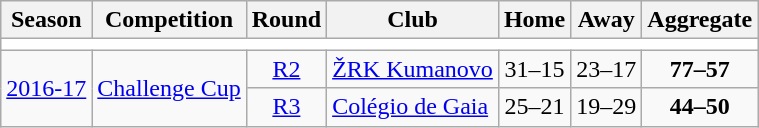<table class="wikitable">
<tr>
<th>Season</th>
<th>Competition</th>
<th>Round</th>
<th>Club</th>
<th>Home</th>
<th>Away</th>
<th>Aggregate</th>
</tr>
<tr>
<td colspan="7" bgcolor=white></td>
</tr>
<tr>
<td rowspan="2"><a href='#'>2016-17</a></td>
<td rowspan="2"><a href='#'>Challenge Cup</a></td>
<td style="text-align:center;"><a href='#'>R2</a></td>
<td> <a href='#'>ŽRK Kumanovo</a></td>
<td style="text-align:center;">31–15</td>
<td style="text-align:center;">23–17</td>
<td style="text-align:center;"><strong>77–57</strong></td>
</tr>
<tr>
<td style="text-align:center;"><a href='#'>R3</a></td>
<td> <a href='#'>Colégio de Gaia</a></td>
<td style="text-align:center;">25–21</td>
<td style="text-align:center;">19–29</td>
<td style="text-align:center;"><strong>44–50</strong></td>
</tr>
</table>
